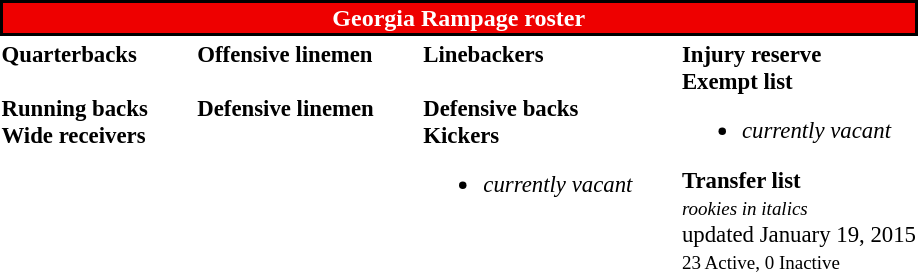<table class="toccolours" style="text-align: left;">
<tr>
<th colspan="7" style="background:#EE0000; border:2px solid black; color:white; text-align:center;"><strong>Georgia Rampage roster</strong></th>
</tr>
<tr>
<td style="font-size: 95%;" valign="top"><strong>Quarterbacks</strong><br><br><strong>Running backs</strong>

<br><strong>Wide receivers</strong>




</td>
<td style="width: 25px;"></td>
<td style="font-size: 95%;" valign="top"><strong>Offensive linemen</strong><br>


<br><strong>Defensive linemen</strong>



</td>
<td style="width: 25px;"></td>
<td style="font-size: 95%;" valign="top"><strong>Linebackers</strong><br>
<br><strong>Defensive backs</strong>




<br><strong>Kickers</strong><ul><li><em>currently vacant</em></li></ul></td>
<td style="width: 25px;"></td>
<td style="font-size: 95%;" valign="top"><strong>Injury reserve</strong><br><strong>Exempt list</strong><ul><li><em>currently vacant</em></li></ul><strong>Transfer list</strong>
<br><small><em>rookies in italics</em></small><br>
 updated January 19, 2015<br>
<small>23 Active, 0 Inactive</small></td>
</tr>
<tr>
</tr>
</table>
